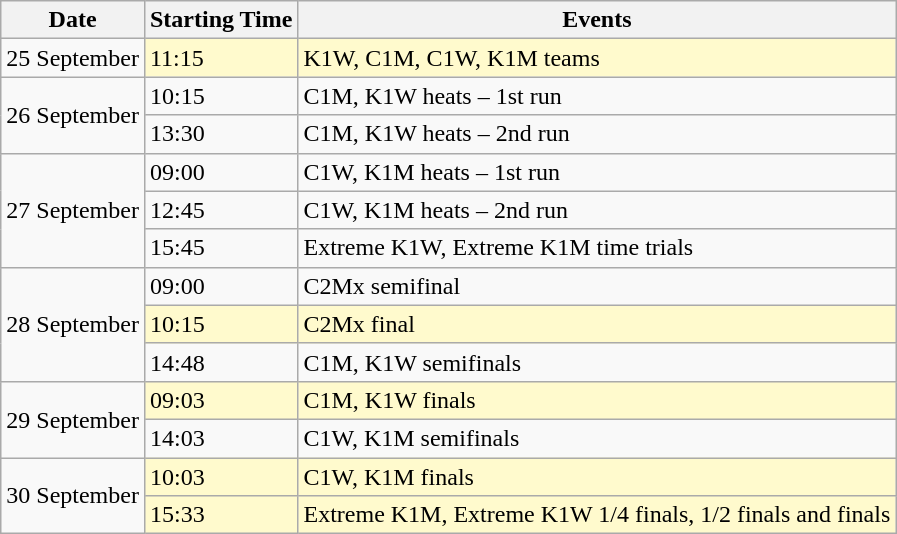<table class="wikitable">
<tr>
<th>Date</th>
<th>Starting Time</th>
<th>Events</th>
</tr>
<tr>
<td>25 September</td>
<td bgcolor=lemonchiffon>11:15</td>
<td bgcolor=lemonchiffon>K1W, C1M, C1W, K1M teams</td>
</tr>
<tr>
<td rowspan=2>26 September</td>
<td>10:15</td>
<td>C1M, K1W heats – 1st run</td>
</tr>
<tr>
<td>13:30</td>
<td>C1M, K1W heats – 2nd run</td>
</tr>
<tr>
<td rowspan=3>27 September</td>
<td>09:00</td>
<td>C1W, K1M heats – 1st run</td>
</tr>
<tr>
<td>12:45</td>
<td>C1W, K1M heats – 2nd run</td>
</tr>
<tr>
<td>15:45</td>
<td>Extreme K1W, Extreme K1M time trials</td>
</tr>
<tr>
<td rowspan=3>28 September</td>
<td>09:00</td>
<td>C2Mx semifinal</td>
</tr>
<tr bgcolor=lemonchiffon>
<td>10:15</td>
<td>C2Mx final</td>
</tr>
<tr>
<td>14:48</td>
<td>C1M, K1W semifinals</td>
</tr>
<tr>
<td rowspan=2>29 September</td>
<td bgcolor=lemonchiffon>09:03</td>
<td bgcolor=lemonchiffon>C1M, K1W finals</td>
</tr>
<tr>
<td>14:03</td>
<td>C1W, K1M semifinals</td>
</tr>
<tr>
<td rowspan=2>30 September</td>
<td bgcolor=lemonchiffon>10:03</td>
<td bgcolor=lemonchiffon>C1W, K1M finals</td>
</tr>
<tr bgcolor=lemonchiffon>
<td>15:33</td>
<td>Extreme K1M, Extreme K1W 1/4 finals, 1/2 finals and finals</td>
</tr>
</table>
